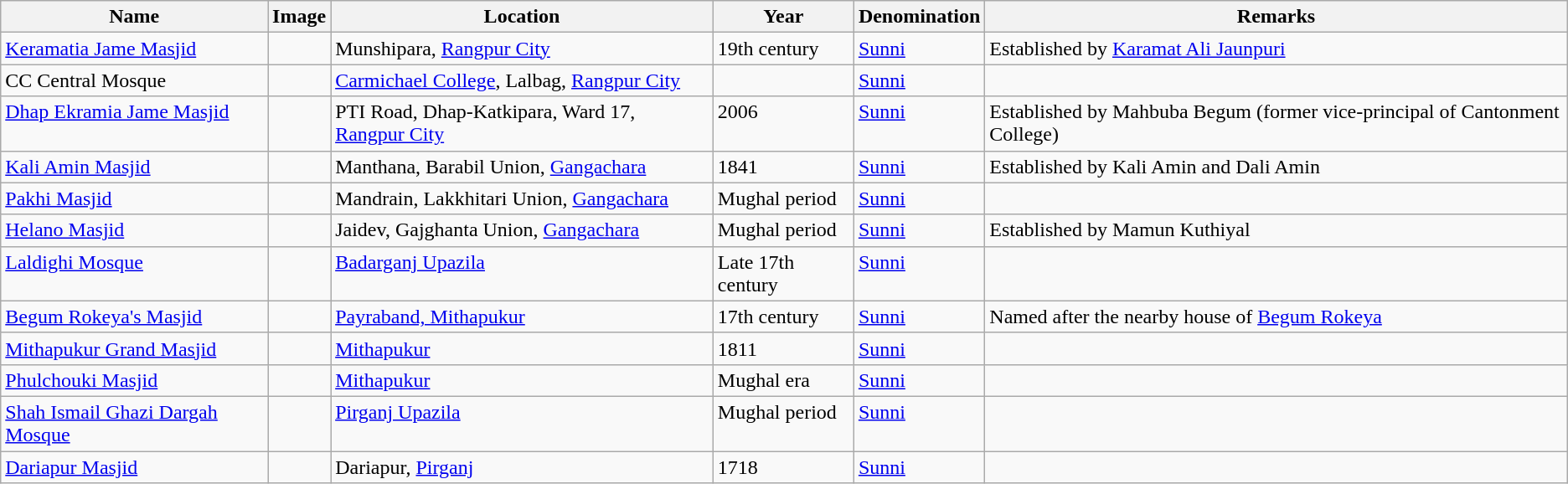<table class="wikitable sortable">
<tr>
<th>Name</th>
<th align=center class=unsortable>Image</th>
<th>Location</th>
<th>Year</th>
<th>Denomination</th>
<th align=left class=unsortable>Remarks</th>
</tr>
<tr valign=top>
<td><a href='#'>Keramatia Jame Masjid</a></td>
<td></td>
<td>Munshipara, <a href='#'>Rangpur City</a></td>
<td>19th century</td>
<td><a href='#'>Sunni</a></td>
<td>Established by <a href='#'>Karamat Ali Jaunpuri</a></td>
</tr>
<tr valign=top>
<td>CC Central Mosque</td>
<td></td>
<td><a href='#'>Carmichael College</a>, Lalbag, <a href='#'>Rangpur City</a></td>
<td></td>
<td><a href='#'>Sunni</a></td>
<td></td>
</tr>
<tr valign=top>
<td><a href='#'>Dhap Ekramia Jame Masjid</a></td>
<td></td>
<td>PTI Road, Dhap-Katkipara, Ward 17, <a href='#'>Rangpur City</a></td>
<td>2006</td>
<td><a href='#'>Sunni</a></td>
<td>Established by Mahbuba Begum (former vice-principal of Cantonment College)</td>
</tr>
<tr valign=top>
<td><a href='#'>Kali Amin Masjid</a></td>
<td></td>
<td>Manthana, Barabil Union, <a href='#'>Gangachara</a></td>
<td>1841</td>
<td><a href='#'>Sunni</a></td>
<td>Established by Kali Amin and Dali Amin</td>
</tr>
<tr valign=top>
<td><a href='#'>Pakhi Masjid</a></td>
<td></td>
<td>Mandrain, Lakkhitari Union, <a href='#'>Gangachara</a></td>
<td>Mughal period</td>
<td><a href='#'>Sunni</a></td>
<td></td>
</tr>
<tr valign=top>
<td><a href='#'>Helano Masjid</a></td>
<td></td>
<td>Jaidev, Gajghanta Union, <a href='#'>Gangachara</a></td>
<td>Mughal period</td>
<td><a href='#'>Sunni</a></td>
<td>Established by Mamun Kuthiyal</td>
</tr>
<tr valign=top>
<td><a href='#'>Laldighi Mosque</a></td>
<td></td>
<td><a href='#'>Badarganj Upazila</a></td>
<td>Late 17th century</td>
<td><a href='#'>Sunni</a></td>
<td></td>
</tr>
<tr valign=top>
<td><a href='#'>Begum Rokeya's Masjid</a></td>
<td></td>
<td><a href='#'>Payraband, Mithapukur</a></td>
<td>17th century</td>
<td><a href='#'>Sunni</a></td>
<td>Named after the nearby house of <a href='#'>Begum Rokeya</a></td>
</tr>
<tr valign=top>
<td><a href='#'>Mithapukur Grand Masjid</a></td>
<td></td>
<td><a href='#'>Mithapukur</a></td>
<td>1811</td>
<td><a href='#'>Sunni</a></td>
<td></td>
</tr>
<tr valign=top>
<td><a href='#'>Phulchouki Masjid</a></td>
<td></td>
<td><a href='#'>Mithapukur</a></td>
<td>Mughal era</td>
<td><a href='#'>Sunni</a></td>
<td></td>
</tr>
<tr valign=top>
<td><a href='#'>Shah Ismail Ghazi Dargah Mosque</a></td>
<td></td>
<td><a href='#'>Pirganj Upazila</a></td>
<td>Mughal period</td>
<td><a href='#'>Sunni</a></td>
<td></td>
</tr>
<tr valign=top>
<td><a href='#'>Dariapur Masjid</a></td>
<td></td>
<td>Dariapur, <a href='#'>Pirganj</a></td>
<td>1718</td>
<td><a href='#'>Sunni</a></td>
<td></td>
</tr>
</table>
